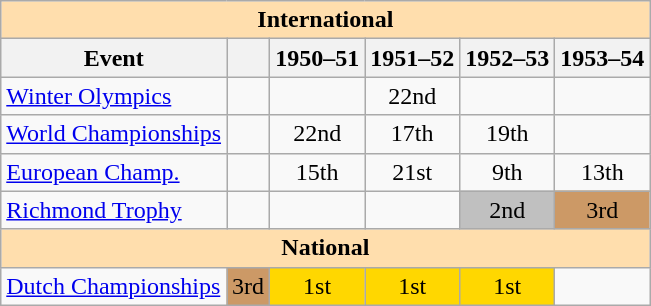<table class="wikitable" style="text-align:center">
<tr>
<th style="background-color: #ffdead; " colspan=6 align=center>International</th>
</tr>
<tr>
<th>Event</th>
<th></th>
<th>1950–51</th>
<th>1951–52</th>
<th>1952–53</th>
<th>1953–54</th>
</tr>
<tr>
<td align=left><a href='#'>Winter Olympics</a></td>
<td></td>
<td></td>
<td>22nd</td>
<td></td>
<td></td>
</tr>
<tr>
<td align=left><a href='#'>World Championships</a></td>
<td></td>
<td>22nd</td>
<td>17th</td>
<td>19th</td>
<td></td>
</tr>
<tr>
<td align=left><a href='#'>European Champ.</a></td>
<td></td>
<td>15th</td>
<td>21st</td>
<td>9th</td>
<td>13th</td>
</tr>
<tr>
<td align=left><a href='#'>Richmond Trophy</a></td>
<td></td>
<td></td>
<td></td>
<td bgcolor=silver>2nd</td>
<td bgcolor=cc9966>3rd</td>
</tr>
<tr>
<th style="background-color: #ffdead; " colspan=6 align=center>National</th>
</tr>
<tr>
<td align=left><a href='#'>Dutch Championships</a></td>
<td bgcolor=cc9966>3rd</td>
<td bgcolor=gold>1st</td>
<td bgcolor=gold>1st</td>
<td bgcolor=gold>1st</td>
<td></td>
</tr>
</table>
